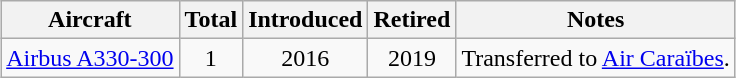<table class="wikitable" style="margin:0.5em auto; text-align:center">
<tr>
<th>Aircraft</th>
<th>Total</th>
<th>Introduced</th>
<th>Retired</th>
<th>Notes</th>
</tr>
<tr>
<td><a href='#'>Airbus A330-300</a></td>
<td>1</td>
<td>2016</td>
<td>2019</td>
<td>Transferred to <a href='#'>Air Caraïbes</a>.</td>
</tr>
</table>
